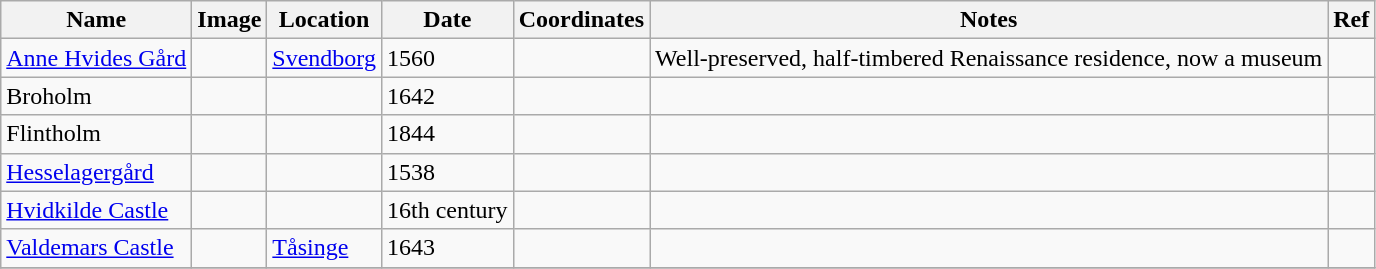<table class="wikitable sortable">
<tr>
<th>Name</th>
<th>Image</th>
<th>Location</th>
<th>Date</th>
<th>Coordinates</th>
<th>Notes</th>
<th>Ref</th>
</tr>
<tr>
<td><a href='#'>Anne Hvides Gård</a></td>
<td></td>
<td><a href='#'>Svendborg</a></td>
<td>1560</td>
<td></td>
<td>Well-preserved, half-timbered Renaissance residence, now a museum</td>
<td></td>
</tr>
<tr>
<td>Broholm</td>
<td></td>
<td></td>
<td>1642</td>
<td></td>
<td></td>
<td></td>
</tr>
<tr>
<td>Flintholm</td>
<td></td>
<td></td>
<td>1844</td>
<td></td>
<td></td>
<td></td>
</tr>
<tr>
<td><a href='#'>Hesselagergård</a></td>
<td></td>
<td></td>
<td>1538</td>
<td></td>
<td></td>
<td></td>
</tr>
<tr>
<td><a href='#'>Hvidkilde Castle</a></td>
<td></td>
<td></td>
<td>16th century</td>
<td></td>
<td></td>
<td></td>
</tr>
<tr>
<td><a href='#'>Valdemars Castle</a></td>
<td></td>
<td><a href='#'>Tåsinge</a></td>
<td>1643</td>
<td></td>
<td></td>
<td></td>
</tr>
<tr>
</tr>
</table>
